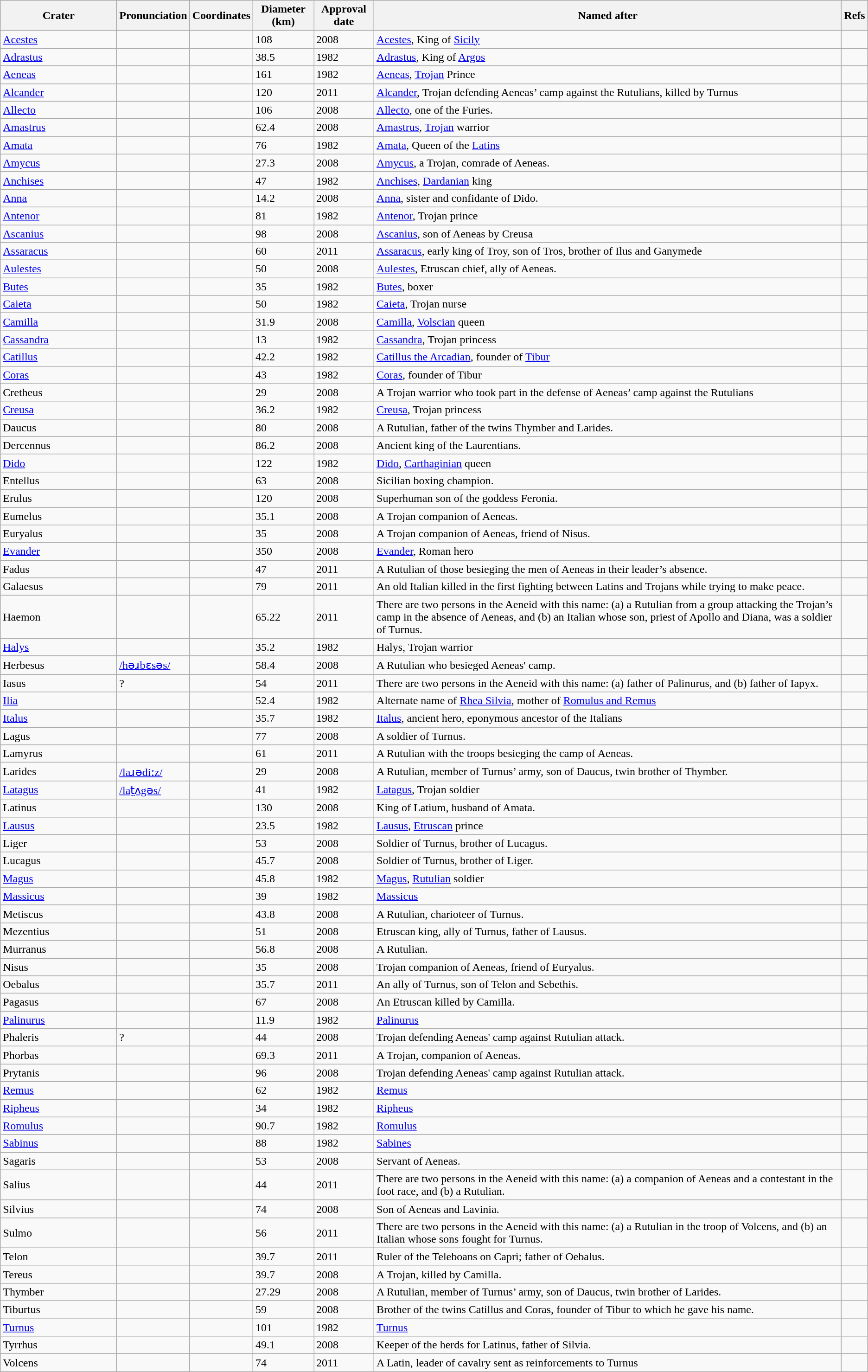<table class="wikitable" style="min-width: 90%;">
<tr>
<th style="width:10em">Crater</th>
<th>Pronunciation</th>
<th>Coordinates</th>
<th>Diameter (km)</th>
<th>Approval date</th>
<th>Named after</th>
<th>Refs</th>
</tr>
<tr>
<td><a href='#'>Acestes</a></td>
<td></td>
<td></td>
<td>108</td>
<td>2008</td>
<td><a href='#'>Acestes</a>, King of <a href='#'>Sicily</a></td>
<td></td>
</tr>
<tr>
<td><a href='#'>Adrastus</a></td>
<td></td>
<td></td>
<td>38.5</td>
<td>1982</td>
<td><a href='#'>Adrastus</a>, King of <a href='#'>Argos</a></td>
<td></td>
</tr>
<tr>
<td><a href='#'>Aeneas</a></td>
<td></td>
<td></td>
<td>161</td>
<td>1982</td>
<td><a href='#'>Aeneas</a>, <a href='#'>Trojan</a> Prince</td>
<td></td>
</tr>
<tr>
<td><a href='#'>Alcander</a></td>
<td></td>
<td></td>
<td>120</td>
<td>2011</td>
<td><a href='#'>Alcander</a>,  Trojan defending Aeneas’ camp against the Rutulians, killed by Turnus</td>
<td></td>
</tr>
<tr>
<td><a href='#'>Allecto</a></td>
<td></td>
<td></td>
<td>106</td>
<td>2008</td>
<td><a href='#'>Allecto</a>, one of the Furies.</td>
<td></td>
</tr>
<tr>
<td><a href='#'>Amastrus</a></td>
<td></td>
<td></td>
<td>62.4</td>
<td>2008</td>
<td><a href='#'>Amastrus</a>, <a href='#'>Trojan</a> warrior</td>
<td></td>
</tr>
<tr>
<td><a href='#'>Amata</a></td>
<td></td>
<td></td>
<td>76</td>
<td>1982</td>
<td><a href='#'>Amata</a>, Queen of the <a href='#'>Latins</a></td>
<td></td>
</tr>
<tr>
<td><a href='#'>Amycus</a></td>
<td></td>
<td></td>
<td>27.3</td>
<td>2008</td>
<td><a href='#'>Amycus</a>, a Trojan, comrade of Aeneas.</td>
<td></td>
</tr>
<tr>
<td><a href='#'>Anchises</a></td>
<td></td>
<td></td>
<td>47</td>
<td>1982</td>
<td><a href='#'>Anchises</a>, <a href='#'>Dardanian</a> king</td>
<td></td>
</tr>
<tr>
<td><a href='#'>Anna</a></td>
<td></td>
<td></td>
<td>14.2</td>
<td>2008</td>
<td><a href='#'>Anna</a>, sister and confidante of Dido.</td>
<td></td>
</tr>
<tr>
<td><a href='#'>Antenor</a></td>
<td></td>
<td></td>
<td>81</td>
<td>1982</td>
<td><a href='#'>Antenor</a>, Trojan prince</td>
<td></td>
</tr>
<tr>
<td><a href='#'>Ascanius</a></td>
<td></td>
<td></td>
<td>98</td>
<td>2008</td>
<td><a href='#'>Ascanius</a>, son of Aeneas by Creusa</td>
<td></td>
</tr>
<tr>
<td><a href='#'>Assaracus</a></td>
<td></td>
<td></td>
<td>60</td>
<td>2011</td>
<td><a href='#'>Assaracus</a>, early king of Troy, son of Tros, brother of Ilus and Ganymede</td>
<td></td>
</tr>
<tr>
<td><a href='#'>Aulestes</a></td>
<td></td>
<td></td>
<td>50</td>
<td>2008</td>
<td><a href='#'>Aulestes</a>, Etruscan chief, ally of Aeneas.</td>
<td></td>
</tr>
<tr>
<td><a href='#'>Butes</a></td>
<td></td>
<td></td>
<td>35</td>
<td>1982</td>
<td><a href='#'>Butes</a>, boxer</td>
<td></td>
</tr>
<tr>
<td><a href='#'>Caieta</a></td>
<td></td>
<td></td>
<td>50</td>
<td>1982</td>
<td><a href='#'>Caieta</a>, Trojan nurse</td>
<td></td>
</tr>
<tr>
<td><a href='#'>Camilla</a></td>
<td></td>
<td></td>
<td>31.9</td>
<td>2008</td>
<td><a href='#'>Camilla</a>, <a href='#'>Volscian</a> queen</td>
<td></td>
</tr>
<tr>
<td><a href='#'>Cassandra</a></td>
<td></td>
<td></td>
<td>13</td>
<td>1982</td>
<td><a href='#'>Cassandra</a>, Trojan princess</td>
<td></td>
</tr>
<tr>
<td><a href='#'>Catillus</a></td>
<td></td>
<td></td>
<td>42.2</td>
<td>1982</td>
<td><a href='#'>Catillus the Arcadian</a>, founder of <a href='#'>Tibur</a></td>
<td></td>
</tr>
<tr>
<td><a href='#'>Coras</a></td>
<td></td>
<td></td>
<td>43</td>
<td>1982</td>
<td><a href='#'>Coras</a>, founder of Tibur</td>
<td></td>
</tr>
<tr>
<td>Cretheus</td>
<td></td>
<td></td>
<td>29</td>
<td>2008</td>
<td>A Trojan warrior who took part in the defense of Aeneas’ camp against the Rutulians</td>
<td></td>
</tr>
<tr>
<td><a href='#'>Creusa</a></td>
<td></td>
<td></td>
<td>36.2</td>
<td>1982</td>
<td><a href='#'>Creusa</a>, Trojan princess</td>
<td></td>
</tr>
<tr>
<td>Daucus</td>
<td></td>
<td></td>
<td>80</td>
<td>2008</td>
<td>A Rutulian, father of the twins Thymber and Larides.</td>
<td></td>
</tr>
<tr>
<td>Dercennus</td>
<td></td>
<td></td>
<td>86.2</td>
<td>2008</td>
<td>Ancient king of the Laurentians.</td>
<td></td>
</tr>
<tr>
<td><a href='#'>Dido</a></td>
<td></td>
<td></td>
<td>122</td>
<td>1982</td>
<td><a href='#'>Dido</a>, <a href='#'>Carthaginian</a> queen</td>
<td></td>
</tr>
<tr>
<td>Entellus</td>
<td></td>
<td></td>
<td>63</td>
<td>2008</td>
<td>Sicilian boxing champion.</td>
<td></td>
</tr>
<tr>
<td>Erulus</td>
<td></td>
<td></td>
<td>120</td>
<td>2008</td>
<td>Superhuman son of the goddess Feronia.</td>
<td></td>
</tr>
<tr>
<td>Eumelus</td>
<td></td>
<td></td>
<td>35.1</td>
<td>2008</td>
<td>A Trojan companion of Aeneas.</td>
<td></td>
</tr>
<tr>
<td>Euryalus</td>
<td></td>
<td></td>
<td>35</td>
<td>2008</td>
<td>A Trojan companion of Aeneas, friend of Nisus.</td>
<td></td>
</tr>
<tr>
<td><a href='#'>Evander</a></td>
<td></td>
<td></td>
<td>350</td>
<td>2008</td>
<td><a href='#'>Evander</a>, Roman hero</td>
<td></td>
</tr>
<tr>
<td>Fadus</td>
<td></td>
<td></td>
<td>47</td>
<td>2011</td>
<td>A Rutulian of those besieging the men of Aeneas in their leader’s absence.</td>
<td></td>
</tr>
<tr>
<td>Galaesus</td>
<td></td>
<td></td>
<td>79</td>
<td>2011</td>
<td>An old Italian killed in the first fighting between Latins and Trojans while trying to make peace.</td>
<td></td>
</tr>
<tr>
<td>Haemon</td>
<td></td>
<td></td>
<td>65.22</td>
<td>2011</td>
<td>There are two persons in the Aeneid with this name: (a) a Rutulian from a group attacking the Trojan’s camp in the absence of Aeneas, and (b) an Italian whose son, priest of Apollo and Diana, was a soldier of Turnus.</td>
<td></td>
</tr>
<tr>
<td><a href='#'>Halys</a></td>
<td></td>
<td></td>
<td>35.2</td>
<td>1982</td>
<td>Halys, Trojan warrior</td>
<td></td>
</tr>
<tr>
<td>Herbesus</td>
<td><a href='#'>/həɹbɛsəs/</a></td>
<td></td>
<td>58.4</td>
<td>2008</td>
<td>A Rutulian who besieged Aeneas' camp.</td>
<td></td>
</tr>
<tr>
<td>Iasus</td>
<td>?</td>
<td></td>
<td>54</td>
<td>2011</td>
<td>There are two persons in the Aeneid with this name: (a) father of Palinurus, and (b) father of Iapyx.</td>
<td></td>
</tr>
<tr>
<td><a href='#'>Ilia</a></td>
<td></td>
<td></td>
<td>52.4</td>
<td>1982</td>
<td>Alternate name of <a href='#'>Rhea Silvia</a>, mother of <a href='#'>Romulus and Remus</a></td>
<td></td>
</tr>
<tr>
<td><a href='#'>Italus</a></td>
<td></td>
<td></td>
<td>35.7</td>
<td>1982</td>
<td><a href='#'>Italus</a>, ancient hero, eponymous ancestor of the Italians</td>
<td></td>
</tr>
<tr>
<td>Lagus</td>
<td></td>
<td></td>
<td>77</td>
<td>2008</td>
<td>A soldier of Turnus.</td>
<td></td>
</tr>
<tr>
<td>Lamyrus</td>
<td></td>
<td></td>
<td>61</td>
<td>2011</td>
<td>A Rutulian with the troops besieging the camp of Aeneas.</td>
<td></td>
</tr>
<tr>
<td>Larides</td>
<td><a href='#'>/laɹədiːz/</a></td>
<td></td>
<td>29</td>
<td>2008</td>
<td>A Rutulian, member of Turnus’ army, son of Daucus, twin brother of Thymber.</td>
<td></td>
</tr>
<tr>
<td><a href='#'>Latagus</a></td>
<td><a href='#'>/lat̤ʌgəs/</a></td>
<td></td>
<td>41</td>
<td>1982</td>
<td><a href='#'>Latagus</a>, Trojan soldier</td>
<td></td>
</tr>
<tr>
<td>Latinus</td>
<td></td>
<td></td>
<td>130</td>
<td>2008</td>
<td>King of Latium, husband of Amata.</td>
<td></td>
</tr>
<tr>
<td><a href='#'>Lausus</a></td>
<td></td>
<td></td>
<td>23.5</td>
<td>1982</td>
<td><a href='#'>Lausus</a>, <a href='#'>Etruscan</a> prince</td>
<td></td>
</tr>
<tr>
<td>Liger</td>
<td></td>
<td></td>
<td>53</td>
<td>2008</td>
<td>Soldier of Turnus, brother of Lucagus.</td>
<td></td>
</tr>
<tr>
<td>Lucagus</td>
<td></td>
<td></td>
<td>45.7</td>
<td>2008</td>
<td>Soldier of Turnus, brother of Liger.</td>
<td></td>
</tr>
<tr>
<td><a href='#'>Magus</a></td>
<td></td>
<td></td>
<td>45.8</td>
<td>1982</td>
<td><a href='#'>Magus</a>, <a href='#'>Rutulian</a> soldier</td>
<td></td>
</tr>
<tr>
<td><a href='#'>Massicus</a></td>
<td></td>
<td></td>
<td>39</td>
<td>1982</td>
<td><a href='#'>Massicus</a></td>
<td></td>
</tr>
<tr>
<td>Metiscus</td>
<td></td>
<td></td>
<td>43.8</td>
<td>2008</td>
<td>A Rutulian, charioteer of Turnus.</td>
<td></td>
</tr>
<tr>
<td>Mezentius</td>
<td></td>
<td></td>
<td>51</td>
<td>2008</td>
<td>Etruscan king, ally of Turnus, father of Lausus.</td>
<td></td>
</tr>
<tr>
<td>Murranus</td>
<td></td>
<td></td>
<td>56.8</td>
<td>2008</td>
<td>A Rutulian.</td>
<td></td>
</tr>
<tr>
<td>Nisus</td>
<td></td>
<td></td>
<td>35</td>
<td>2008</td>
<td>Trojan companion of Aeneas, friend of Euryalus.</td>
<td></td>
</tr>
<tr>
<td>Oebalus</td>
<td></td>
<td></td>
<td>35.7</td>
<td>2011</td>
<td>An ally of Turnus, son of Telon and Sebethis.</td>
<td></td>
</tr>
<tr>
<td>Pagasus</td>
<td></td>
<td></td>
<td>67</td>
<td>2008</td>
<td>An Etruscan killed by Camilla.</td>
<td></td>
</tr>
<tr>
<td><a href='#'>Palinurus</a></td>
<td></td>
<td></td>
<td>11.9</td>
<td>1982</td>
<td><a href='#'>Palinurus</a></td>
<td></td>
</tr>
<tr>
<td>Phaleris</td>
<td>?</td>
<td></td>
<td>44</td>
<td>2008</td>
<td>Trojan defending Aeneas' camp against Rutulian attack.</td>
<td></td>
</tr>
<tr>
<td>Phorbas</td>
<td></td>
<td></td>
<td>69.3</td>
<td>2011</td>
<td>A Trojan, companion of Aeneas.</td>
<td></td>
</tr>
<tr>
<td>Prytanis</td>
<td></td>
<td></td>
<td>96</td>
<td>2008</td>
<td>Trojan defending Aeneas' camp against Rutulian attack.</td>
<td></td>
</tr>
<tr>
<td><a href='#'>Remus</a></td>
<td></td>
<td></td>
<td>62</td>
<td>1982</td>
<td><a href='#'>Remus</a></td>
<td></td>
</tr>
<tr>
<td><a href='#'>Ripheus</a></td>
<td></td>
<td></td>
<td>34</td>
<td>1982</td>
<td><a href='#'>Ripheus</a></td>
<td></td>
</tr>
<tr>
<td><a href='#'>Romulus</a></td>
<td></td>
<td></td>
<td>90.7</td>
<td>1982</td>
<td><a href='#'>Romulus</a></td>
<td></td>
</tr>
<tr>
<td><a href='#'>Sabinus</a></td>
<td></td>
<td></td>
<td>88</td>
<td>1982</td>
<td><a href='#'>Sabines</a></td>
<td></td>
</tr>
<tr>
<td>Sagaris</td>
<td></td>
<td></td>
<td>53</td>
<td>2008</td>
<td>Servant of Aeneas.</td>
<td></td>
</tr>
<tr>
<td>Salius</td>
<td></td>
<td></td>
<td>44</td>
<td>2011</td>
<td>There are two persons in the Aeneid with this name: (a) a companion of Aeneas and a contestant in the foot race, and (b) a Rutulian.</td>
<td></td>
</tr>
<tr>
<td>Silvius</td>
<td></td>
<td></td>
<td>74</td>
<td>2008</td>
<td>Son of Aeneas and Lavinia.</td>
<td></td>
</tr>
<tr>
<td>Sulmo</td>
<td></td>
<td></td>
<td>56</td>
<td>2011</td>
<td>There are two persons in the Aeneid with this name: (a) a Rutulian in the troop of Volcens, and (b) an Italian whose sons fought for Turnus.</td>
<td></td>
</tr>
<tr>
<td>Telon</td>
<td></td>
<td></td>
<td>39.7</td>
<td>2011</td>
<td>Ruler of the Teleboans on Capri; father of Oebalus.</td>
<td></td>
</tr>
<tr>
<td>Tereus</td>
<td></td>
<td></td>
<td>39.7</td>
<td>2008</td>
<td>A Trojan, killed by Camilla.</td>
<td></td>
</tr>
<tr>
<td>Thymber</td>
<td></td>
<td></td>
<td>27.29</td>
<td>2008</td>
<td>A Rutulian, member of Turnus’ army, son of Daucus, twin brother of Larides.</td>
<td></td>
</tr>
<tr>
<td>Tiburtus</td>
<td></td>
<td></td>
<td>59</td>
<td>2008</td>
<td>Brother of the twins Catillus and Coras, founder of Tibur to which he gave his name.</td>
<td></td>
</tr>
<tr>
<td><a href='#'>Turnus</a></td>
<td></td>
<td></td>
<td>101</td>
<td>1982</td>
<td><a href='#'>Turnus</a></td>
<td></td>
</tr>
<tr>
<td>Tyrrhus</td>
<td></td>
<td></td>
<td>49.1</td>
<td>2008</td>
<td>Keeper of the herds for Latinus, father of Silvia.</td>
<td></td>
</tr>
<tr>
<td>Volcens</td>
<td></td>
<td></td>
<td>74</td>
<td>2011</td>
<td>A Latin, leader of cavalry sent as reinforcements to Turnus</td>
<td></td>
</tr>
</table>
